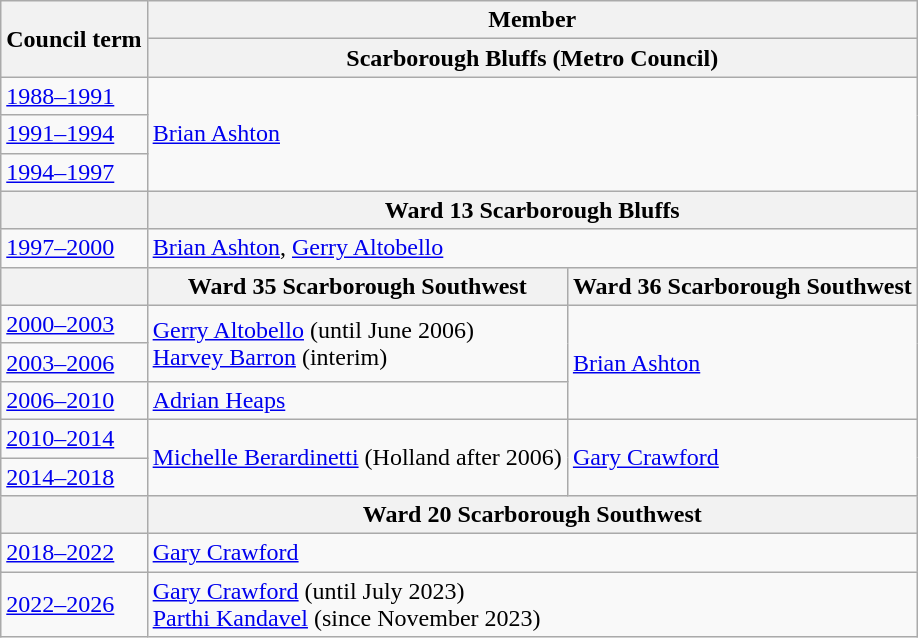<table class="wikitable">
<tr>
<th rowspan="2">Council term</th>
<th colspan="2">Member</th>
</tr>
<tr>
<th colspan="2">Scarborough Bluffs (Metro Council)</th>
</tr>
<tr>
<td><a href='#'>1988–1991</a></td>
<td colspan="2" rowspan="3"><a href='#'>Brian Ashton</a></td>
</tr>
<tr>
<td><a href='#'>1991–1994</a></td>
</tr>
<tr>
<td><a href='#'>1994–1997</a></td>
</tr>
<tr>
<th></th>
<th colspan="2">Ward 13 Scarborough Bluffs</th>
</tr>
<tr>
<td><a href='#'>1997–2000</a></td>
<td colspan="2"><a href='#'>Brian Ashton</a>, <a href='#'>Gerry Altobello</a></td>
</tr>
<tr>
<th></th>
<th>Ward 35 Scarborough Southwest</th>
<th>Ward 36 Scarborough Southwest</th>
</tr>
<tr>
<td><a href='#'>2000–2003</a></td>
<td rowspan="2"><a href='#'>Gerry Altobello</a> (until June 2006) <br> <a href='#'>Harvey Barron</a> (interim)</td>
<td rowspan="3"><a href='#'>Brian Ashton</a></td>
</tr>
<tr>
<td><a href='#'>2003–2006</a></td>
</tr>
<tr>
<td><a href='#'>2006–2010</a></td>
<td><a href='#'>Adrian Heaps</a></td>
</tr>
<tr>
<td><a href='#'>2010–2014</a></td>
<td rowspan="2"><a href='#'>Michelle Berardinetti</a> (Holland after 2006)</td>
<td rowspan="2"><a href='#'>Gary Crawford</a></td>
</tr>
<tr>
<td><a href='#'>2014–2018</a></td>
</tr>
<tr>
<th></th>
<th colspan="2">Ward 20 Scarborough Southwest</th>
</tr>
<tr>
<td><a href='#'>2018–2022</a></td>
<td rowspan="2" colspan="2"><a href='#'>Gary Crawford</a></td>
</tr>
<tr>
<td rowspan="2"><a href='#'>2022–2026</a></td>
</tr>
<tr>
<td colspan="2"><a href='#'>Gary Crawford</a> (until July 2023)<br><a href='#'>Parthi Kandavel</a> (since November 2023)</td>
</tr>
</table>
